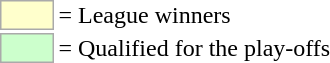<table>
<tr>
<td style="background-color:#ffffcc; border:1px solid #aaaaaa; width:2em;"></td>
<td>= League winners</td>
</tr>
<tr>
<td style="background-color:#ccffcc; border:1px solid #aaaaaa; width:2em;"></td>
<td>= Qualified for the play-offs</td>
</tr>
</table>
